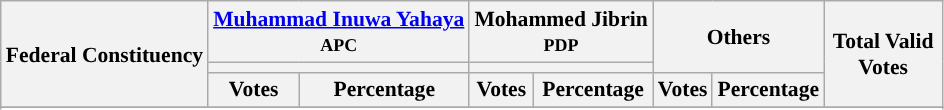<table class="wikitable sortable" style=" font-size: 90%">
<tr>
<th rowspan="3">Federal Constituency</th>
<th colspan="2"><a href='#'>Muhammad Inuwa Yahaya</a><br><small>APC</small></th>
<th colspan="2">Mohammed Jibrin<br><small>PDP</small></th>
<th colspan="2" rowspan="2">Others</th>
<th rowspan="3" style="max-width:5em;">Total Valid Votes</th>
</tr>
<tr>
<th colspan=2 style="background-color:"></th>
<th colspan=2 style="background-color:"></th>
</tr>
<tr>
<th>Votes</th>
<th>Percentage</th>
<th>Votes</th>
<th>Percentage</th>
<th>Votes</th>
<th>Percentage</th>
</tr>
<tr>
</tr>
<tr>
</tr>
<tr>
</tr>
<tr>
</tr>
<tr>
</tr>
<tr>
</tr>
<tr>
</tr>
<tr>
</tr>
<tr>
</tr>
</table>
